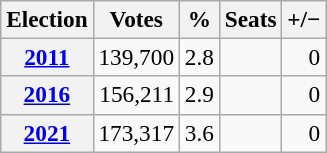<table class="wikitable" style="font-size:97%; text-align:right;">
<tr>
<th>Election</th>
<th>Votes</th>
<th>%</th>
<th>Seats</th>
<th>+/−</th>
</tr>
<tr>
<th><strong><a href='#'>2011</a></strong></th>
<td>139,700</td>
<td>2.8</td>
<td></td>
<td> 0</td>
</tr>
<tr>
<th><strong><a href='#'>2016</a></strong></th>
<td>156,211</td>
<td>2.9</td>
<td></td>
<td> 0</td>
</tr>
<tr>
<th><strong><a href='#'>2021</a></strong></th>
<td>173,317</td>
<td>3.6</td>
<td></td>
<td> 0</td>
</tr>
</table>
